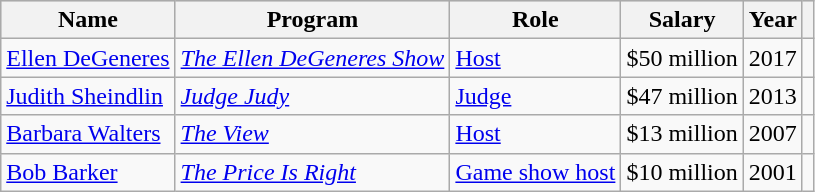<table class="sortable wikitable">
<tr style="text-align:center; background:#d6d6d6;">
<th>Name</th>
<th>Program</th>
<th>Role</th>
<th>Salary</th>
<th>Year</th>
<th></th>
</tr>
<tr>
<td><a href='#'>Ellen DeGeneres</a></td>
<td><em><a href='#'>The Ellen DeGeneres Show</a></em></td>
<td><a href='#'>Host</a></td>
<td>$50 million</td>
<td>2017</td>
<td align="center"></td>
</tr>
<tr>
<td><a href='#'>Judith Sheindlin</a></td>
<td><em><a href='#'>Judge Judy</a></em></td>
<td><a href='#'>Judge</a></td>
<td>$47 million</td>
<td>2013</td>
<td align="center"></td>
</tr>
<tr>
<td><a href='#'>Barbara Walters</a></td>
<td><em><a href='#'>The View</a></em></td>
<td><a href='#'>Host</a></td>
<td>$13 million</td>
<td>2007</td>
<td align="center"></td>
</tr>
<tr>
<td><a href='#'>Bob Barker</a></td>
<td><em><a href='#'>The Price Is Right</a></em></td>
<td><a href='#'>Game show host</a></td>
<td>$10 million</td>
<td>2001</td>
<td align="center"></td>
</tr>
</table>
